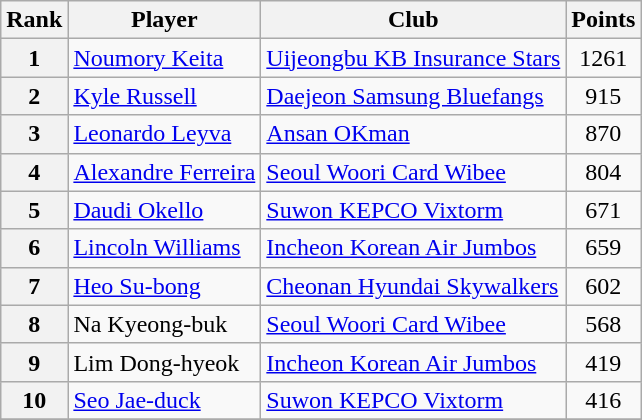<table class=wikitable>
<tr>
<th>Rank</th>
<th>Player</th>
<th>Club</th>
<th>Points</th>
</tr>
<tr>
<th>1</th>
<td> <a href='#'>Noumory Keita</a></td>
<td><a href='#'>Uijeongbu KB Insurance Stars</a></td>
<td align=center>1261</td>
</tr>
<tr>
<th>2</th>
<td> <a href='#'>Kyle Russell</a></td>
<td><a href='#'>Daejeon Samsung Bluefangs</a></td>
<td align=center>915</td>
</tr>
<tr>
<th>3</th>
<td> <a href='#'>Leonardo Leyva</a></td>
<td><a href='#'>Ansan OKman</a></td>
<td align=center>870</td>
</tr>
<tr>
<th>4</th>
<td> <a href='#'>Alexandre Ferreira</a></td>
<td><a href='#'>Seoul Woori Card Wibee</a></td>
<td align=center>804</td>
</tr>
<tr>
<th>5</th>
<td> <a href='#'>Daudi Okello</a></td>
<td><a href='#'>Suwon KEPCO Vixtorm</a></td>
<td align=center>671</td>
</tr>
<tr>
<th>6</th>
<td> <a href='#'>Lincoln Williams</a></td>
<td><a href='#'>Incheon Korean Air Jumbos</a></td>
<td align=center>659</td>
</tr>
<tr>
<th>7</th>
<td> <a href='#'>Heo Su-bong</a></td>
<td><a href='#'>Cheonan Hyundai Skywalkers</a></td>
<td align=center>602</td>
</tr>
<tr>
<th>8</th>
<td> Na Kyeong-buk</td>
<td><a href='#'>Seoul Woori Card Wibee</a></td>
<td align=center>568</td>
</tr>
<tr>
<th>9</th>
<td> Lim Dong-hyeok</td>
<td><a href='#'>Incheon Korean Air Jumbos</a></td>
<td align=center>419</td>
</tr>
<tr>
<th>10</th>
<td> <a href='#'>Seo Jae-duck</a></td>
<td><a href='#'>Suwon KEPCO Vixtorm</a></td>
<td align=center>416</td>
</tr>
<tr>
</tr>
</table>
